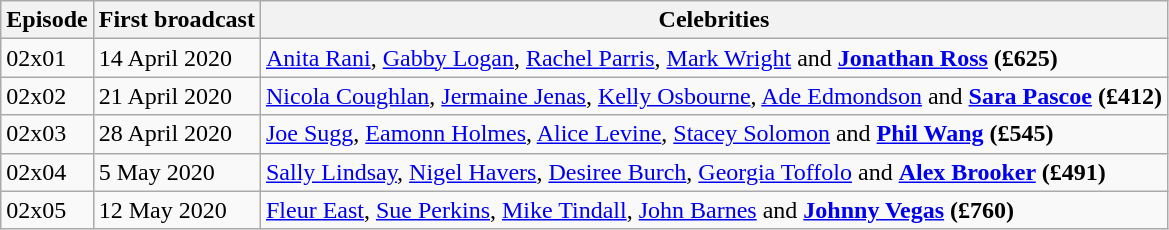<table class="wikitable">
<tr>
<th>Episode</th>
<th>First broadcast</th>
<th>Celebrities</th>
</tr>
<tr>
<td>02x01</td>
<td>14 April 2020</td>
<td><a href='#'>Anita Rani</a>, <a href='#'>Gabby Logan</a>, <a href='#'>Rachel Parris</a>, <a href='#'>Mark Wright</a> and <strong><a href='#'>Jonathan Ross</a> (£625)</strong></td>
</tr>
<tr>
<td>02x02</td>
<td>21 April 2020</td>
<td><a href='#'>Nicola Coughlan</a>, <a href='#'>Jermaine Jenas</a>, <a href='#'>Kelly Osbourne</a>, <a href='#'>Ade Edmondson</a> and <strong><a href='#'>Sara Pascoe</a> (£412)</strong></td>
</tr>
<tr>
<td>02x03</td>
<td>28 April 2020</td>
<td><a href='#'>Joe Sugg</a>, <a href='#'>Eamonn Holmes</a>, <a href='#'>Alice Levine</a>, <a href='#'>Stacey Solomon</a> and <strong><a href='#'>Phil Wang</a> (£545)</strong></td>
</tr>
<tr>
<td>02x04</td>
<td>5 May 2020</td>
<td><a href='#'>Sally Lindsay</a>, <a href='#'>Nigel Havers</a>, <a href='#'>Desiree Burch</a>, <a href='#'>Georgia Toffolo</a> and <strong><a href='#'>Alex Brooker</a> (£491)</strong></td>
</tr>
<tr>
<td>02x05</td>
<td>12 May 2020</td>
<td><a href='#'>Fleur East</a>, <a href='#'>Sue Perkins</a>, <a href='#'>Mike Tindall</a>, <a href='#'>John Barnes</a> and <strong><a href='#'>Johnny Vegas</a> (£760)</strong></td>
</tr>
</table>
